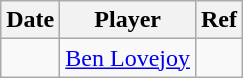<table class="wikitable">
<tr>
<th>Date</th>
<th>Player</th>
<th>Ref</th>
</tr>
<tr>
<td></td>
<td><a href='#'>Ben Lovejoy</a></td>
<td></td>
</tr>
</table>
